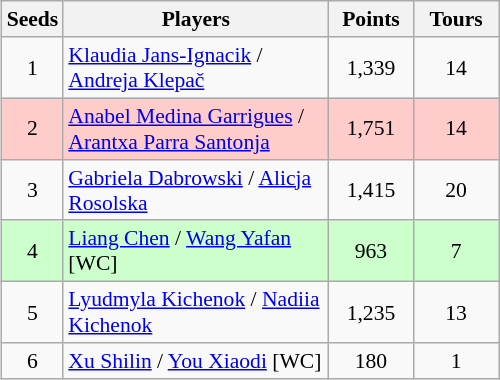<table class="sortable wikitable collapsible"  style="float:right; text-align:center; font-size:90%; text:justify;">
<tr>
<th width=20>Seeds</th>
<th width=170>Players</th>
<th width=50>Points</th>
<th width=50>Tours</th>
</tr>
<tr>
<td>1</td>
<td align=left> <a href='#'>Klaudia Jans-Ignacik</a> /  <a href='#'>Andreja Klepač</a></td>
<td>1,339</td>
<td>14</td>
</tr>
<tr style="background:#fcc;">
<td>2</td>
<td align=left> <a href='#'>Anabel Medina Garrigues</a> /  <a href='#'>Arantxa Parra Santonja</a></td>
<td>1,751</td>
<td>14</td>
</tr>
<tr>
<td>3</td>
<td align=left> <a href='#'>Gabriela Dabrowski</a> /  <a href='#'>Alicja Rosolska</a></td>
<td>1,415</td>
<td>20</td>
</tr>
<tr style="background:#cfc;">
<td>4</td>
<td align=left> <a href='#'>Liang Chen</a> /  <a href='#'>Wang Yafan</a> [WC]</td>
<td>963</td>
<td>7</td>
</tr>
<tr>
<td>5</td>
<td align=left> <a href='#'>Lyudmyla Kichenok</a> /  <a href='#'>Nadiia Kichenok</a></td>
<td>1,235</td>
<td>13</td>
</tr>
<tr>
<td>6</td>
<td align=left> <a href='#'>Xu Shilin</a> /  <a href='#'>You Xiaodi</a> [WC]</td>
<td>180</td>
<td>1</td>
</tr>
</table>
